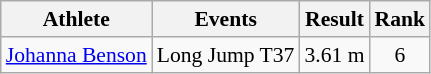<table class="wikitable" style="font-size:90%">
<tr align="center">
<th>Athlete</th>
<th>Events</th>
<th>Result</th>
<th>Rank</th>
</tr>
<tr align="center">
<td align="left"><a href='#'>Johanna Benson</a></td>
<td align="left">Long Jump T37</td>
<td>3.61 m</td>
<td>6</td>
</tr>
</table>
